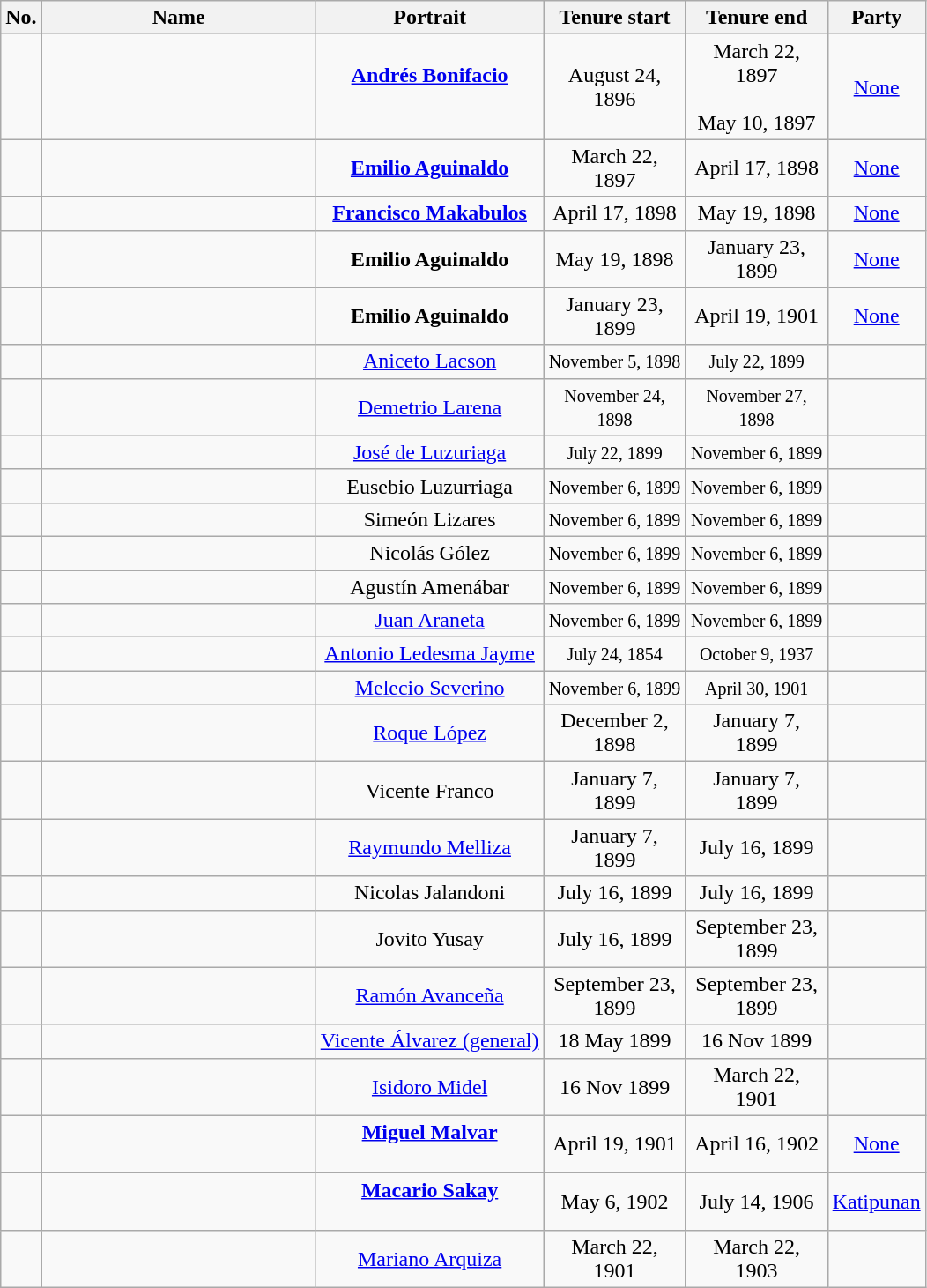<table class="wikitable" style="text-align:center" |>
<tr>
<th>No.</th>
<th width="200px">Name</th>
<th>Portrait</th>
<th width="100px">Tenure start</th>
<th width="100px">Tenure end</th>
<th><strong>Party</strong></th>
</tr>
<tr>
<td></td>
<td></td>
<td><strong><a href='#'>Andrés Bonifacio</a></strong><br><br></td>
<td>August 24, 1896</td>
<td>March 22, 1897<br><br>May 10, 1897</td>
<td><a href='#'>None</a></td>
</tr>
<tr>
<td></td>
<td></td>
<td><strong><a href='#'>Emilio Aguinaldo</a></strong><br></td>
<td>March 22, 1897</td>
<td>April 17, 1898</td>
<td><a href='#'>None</a></td>
</tr>
<tr>
<td></td>
<td></td>
<td><strong><a href='#'>Francisco Makabulos</a></strong><br></td>
<td>April 17, 1898</td>
<td>May 19, 1898</td>
<td><a href='#'>None</a></td>
</tr>
<tr>
<td></td>
<td></td>
<td><strong>Emilio Aguinaldo</strong><br></td>
<td>May 19, 1898</td>
<td>January 23, 1899</td>
<td><a href='#'>None</a></td>
</tr>
<tr>
<td></td>
<td></td>
<td><strong>Emilio Aguinaldo</strong><br></td>
<td>January 23, 1899</td>
<td>April 19, 1901</td>
<td><a href='#'>None</a></td>
</tr>
<tr>
<td></td>
<td></td>
<td><a href='#'>Aniceto Lacson</a></td>
<td><small>November 5, 1898</small></td>
<td><small>July 22, 1899</small></td>
<td></td>
</tr>
<tr>
<td></td>
<td></td>
<td><a href='#'>Demetrio Larena</a></td>
<td><small>November 24, 1898</small></td>
<td><small>November 27, 1898</small></td>
<td></td>
</tr>
<tr>
<td></td>
<td></td>
<td><a href='#'>José de Luzuriaga</a></td>
<td><small>July 22, 1899</small></td>
<td><small>November 6, 1899</small></td>
<td></td>
</tr>
<tr>
<td></td>
<td></td>
<td>Eusebio Luzurriaga</td>
<td><small>November 6, 1899</small></td>
<td><small>November 6, 1899</small></td>
<td></td>
</tr>
<tr>
<td></td>
<td></td>
<td>Simeón Lizares</td>
<td><small>November 6, 1899</small></td>
<td><small>November 6, 1899</small></td>
<td></td>
</tr>
<tr>
<td></td>
<td></td>
<td>Nicolás Gólez</td>
<td><small>November 6, 1899</small></td>
<td><small>November 6, 1899</small></td>
<td></td>
</tr>
<tr>
<td></td>
<td></td>
<td>Agustín Amenábar</td>
<td><small>November 6, 1899</small></td>
<td><small>November 6, 1899</small></td>
<td></td>
</tr>
<tr>
<td></td>
<td></td>
<td><a href='#'>Juan Araneta</a></td>
<td><small>November 6, 1899</small></td>
<td><small>November 6, 1899</small></td>
<td></td>
</tr>
<tr>
<td></td>
<td></td>
<td><a href='#'>Antonio Ledesma Jayme</a></td>
<td><small>July 24, 1854</small></td>
<td><small>October 9, 1937</small></td>
<td></td>
</tr>
<tr>
<td></td>
<td></td>
<td><a href='#'>Melecio Severino</a></td>
<td><small>November 6, 1899</small></td>
<td><small>April 30, 1901</small></td>
<td></td>
</tr>
<tr>
<td></td>
<td></td>
<td><a href='#'>Roque López</a></td>
<td>December 2, 1898</td>
<td>January 7, 1899</td>
<td></td>
</tr>
<tr>
<td></td>
<td></td>
<td>Vicente Franco</td>
<td>January 7, 1899</td>
<td>January 7, 1899</td>
<td></td>
</tr>
<tr>
<td></td>
<td></td>
<td><a href='#'>Raymundo Melliza</a></td>
<td>January 7, 1899</td>
<td>July 16, 1899</td>
<td></td>
</tr>
<tr>
<td></td>
<td></td>
<td>Nicolas Jalandoni</td>
<td>July 16, 1899</td>
<td>July 16, 1899</td>
<td></td>
</tr>
<tr>
<td></td>
<td></td>
<td>Jovito Yusay</td>
<td>July 16, 1899</td>
<td>September 23, 1899</td>
<td></td>
</tr>
<tr>
<td></td>
<td></td>
<td><a href='#'>Ramón Avanceña</a></td>
<td>September 23, 1899</td>
<td>September 23, 1899</td>
<td></td>
</tr>
<tr>
<td></td>
<td></td>
<td><a href='#'>Vicente Álvarez (general)</a></td>
<td>18 May 1899</td>
<td>16 Nov 1899</td>
<td></td>
</tr>
<tr>
<td></td>
<td></td>
<td><a href='#'>Isidoro Midel</a></td>
<td>16 Nov 1899</td>
<td>March 22, 1901</td>
<td></td>
</tr>
<tr>
<td></td>
<td></td>
<td><strong><a href='#'>Miguel Malvar</a></strong><br><br></td>
<td>April 19, 1901</td>
<td>April 16, 1902</td>
<td><a href='#'>None</a></td>
</tr>
<tr>
<td></td>
<td></td>
<td><strong><a href='#'>Macario Sakay</a></strong><br><br></td>
<td>May 6, 1902</td>
<td>July 14, 1906</td>
<td><a href='#'>Katipunan</a> <br></td>
</tr>
<tr>
<td></td>
<td></td>
<td><a href='#'>Mariano Arquiza</a></td>
<td>March 22, 1901</td>
<td>March 22, 1903</td>
<td></td>
</tr>
</table>
